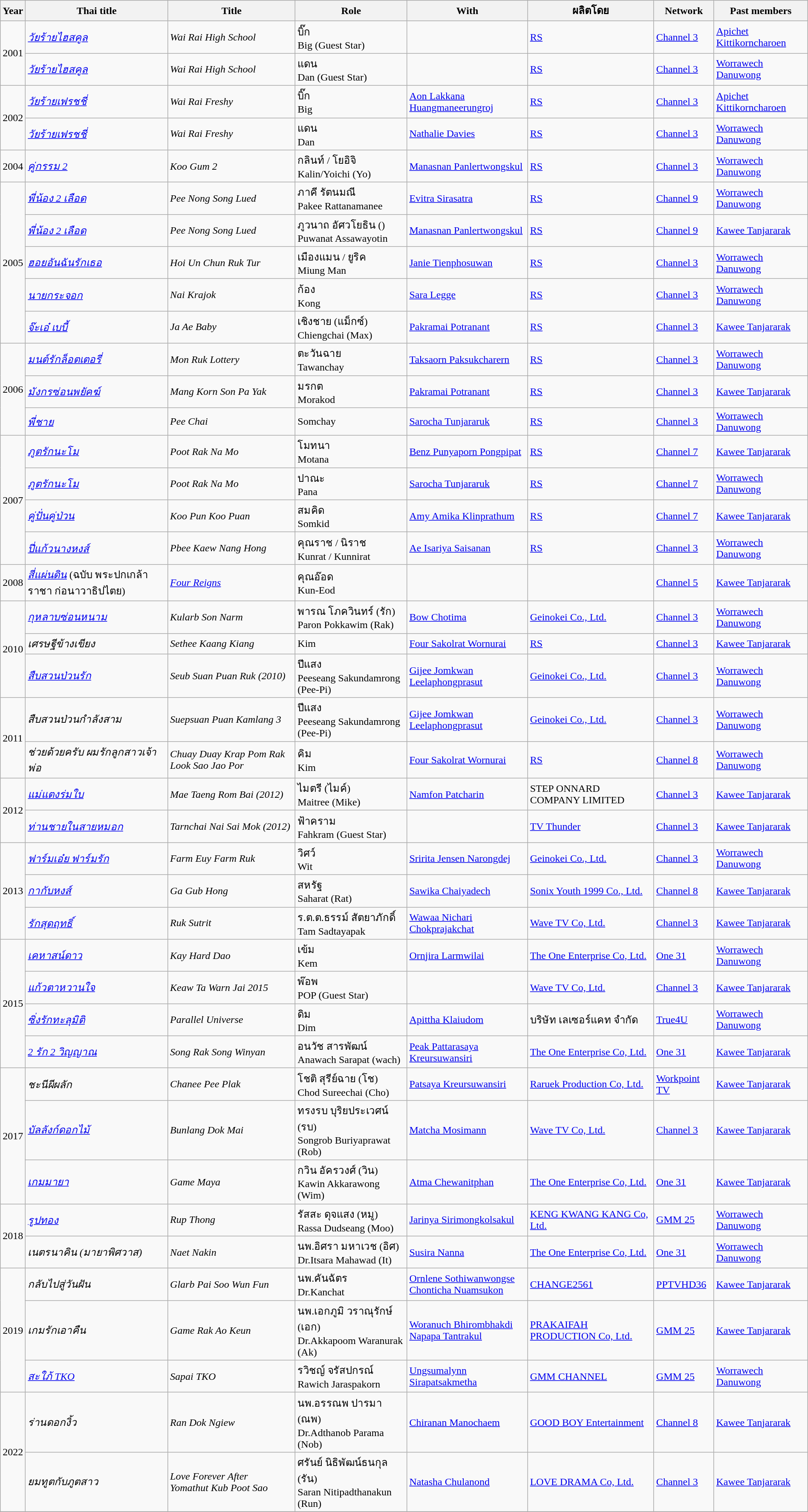<table class="wikitable" width = 100%>
<tr>
<th><strong>Year</strong></th>
<th><strong>Thai title</strong></th>
<th><strong>Title</strong></th>
<th><strong>Role</strong></th>
<th><strong>With</strong></th>
<th>ผลิตโดย</th>
<th><strong>Network</strong></th>
<th><strong>Past members</strong></th>
</tr>
<tr>
<td rowspan="2">2001</td>
<td><em><a href='#'>วัยร้ายไฮสคูล</a></em></td>
<td><em>Wai Rai High School</em></td>
<td>บิ๊ก <br> Big (Guest Star)</td>
<td></td>
<td><a href='#'>RS</a></td>
<td><a href='#'>Channel 3</a></td>
<td><a href='#'>Apichet Kittikorncharoen</a></td>
</tr>
<tr>
<td><em><a href='#'>วัยร้ายไฮสคูล</a></em></td>
<td><em>Wai Rai High School</em></td>
<td>แดน <br> Dan (Guest Star)</td>
<td></td>
<td><a href='#'>RS</a></td>
<td><a href='#'>Channel 3</a></td>
<td><a href='#'>Worrawech Danuwong</a></td>
</tr>
<tr>
<td rowspan="2">2002</td>
<td><em><a href='#'>วัยร้ายเฟรชชี่</a></em></td>
<td><em>Wai Rai Freshy</em></td>
<td>บิ๊ก <br> Big</td>
<td><a href='#'>Aon Lakkana Huangmaneerungroj</a></td>
<td><a href='#'>RS</a></td>
<td><a href='#'>Channel 3</a></td>
<td><a href='#'>Apichet Kittikorncharoen</a></td>
</tr>
<tr>
<td><em><a href='#'>วัยร้ายเฟรชชี่</a></em></td>
<td><em>Wai Rai Freshy</em></td>
<td>แดน <br> Dan</td>
<td><a href='#'>Nathalie Davies</a></td>
<td><a href='#'>RS</a></td>
<td><a href='#'>Channel 3</a></td>
<td><a href='#'>Worrawech Danuwong</a></td>
</tr>
<tr>
<td rowspan="1">2004</td>
<td><em><a href='#'>คู่กรรม 2</a></em></td>
<td><em>Koo Gum 2</em></td>
<td>กลินท์ / โยอิจิ <br> Kalin/Yoichi (Yo)</td>
<td><a href='#'>Manasnan Panlertwongskul</a></td>
<td><a href='#'>RS</a></td>
<td><a href='#'>Channel 3</a></td>
<td><a href='#'>Worrawech Danuwong</a></td>
</tr>
<tr>
<td rowspan="5">2005</td>
<td><em><a href='#'>พี่น้อง 2 เลือด</a></em></td>
<td><em>Pee Nong Song Lued</em></td>
<td>ภาคี รัตนมณี <br> Pakee Rattanamanee</td>
<td><a href='#'>Evitra Sirasatra</a></td>
<td><a href='#'>RS</a></td>
<td><a href='#'>Channel 9</a></td>
<td><a href='#'>Worrawech Danuwong</a></td>
</tr>
<tr>
<td><em><a href='#'>พี่น้อง 2 เลือด</a></em></td>
<td><em>Pee Nong Song Lued</em></td>
<td>ภูวนาถ อัศวโยธิน () <br> Puwanat Assawayotin</td>
<td><a href='#'>Manasnan Panlertwongskul</a></td>
<td><a href='#'>RS</a></td>
<td><a href='#'>Channel 9</a></td>
<td><a href='#'>Kawee Tanjararak</a></td>
</tr>
<tr>
<td><em><a href='#'>ฮอยอันฉันรักเธอ</a></em></td>
<td><em>Hoi Un Chun Ruk Tur</em></td>
<td>เมืองแมน / ยูริค <br> Miung Man</td>
<td><a href='#'>Janie Tienphosuwan</a></td>
<td><a href='#'>RS</a></td>
<td><a href='#'>Channel 3</a></td>
<td><a href='#'>Worrawech Danuwong</a></td>
</tr>
<tr>
<td><em><a href='#'>นายกระจอก</a></em></td>
<td><em>Nai Krajok</em></td>
<td>ก้อง <br> Kong</td>
<td><a href='#'>Sara Legge</a></td>
<td><a href='#'>RS</a></td>
<td><a href='#'>Channel 3</a></td>
<td><a href='#'>Worrawech Danuwong</a></td>
</tr>
<tr>
<td><em><a href='#'>จ๊ะเอ๋ เบบี้</a></em></td>
<td><em>Ja Ae Baby</em></td>
<td>เชิงชาย (แม็กซ์) <br> Chiengchai (Max)</td>
<td><a href='#'>Pakramai Potranant</a></td>
<td><a href='#'>RS</a></td>
<td><a href='#'>Channel 3</a></td>
<td><a href='#'>Kawee Tanjararak</a></td>
</tr>
<tr>
<td rowspan="3">2006</td>
<td><em><a href='#'>มนต์รักล็อตเตอรี่</a></em></td>
<td><em>Mon Ruk Lottery</em></td>
<td>ตะวันฉาย <br> Tawanchay</td>
<td><a href='#'>Taksaorn Paksukcharern</a></td>
<td><a href='#'>RS</a></td>
<td><a href='#'>Channel 3</a></td>
<td><a href='#'>Worrawech Danuwong</a></td>
</tr>
<tr>
<td><em><a href='#'>มังกรซ่อนพยัคฆ์</a></em></td>
<td><em>Mang Korn Son Pa Yak</em></td>
<td>มรกต <br> Morakod</td>
<td><a href='#'>Pakramai Potranant</a></td>
<td><a href='#'>RS</a></td>
<td><a href='#'>Channel 3</a></td>
<td><a href='#'>Kawee Tanjararak</a></td>
</tr>
<tr>
<td><em><a href='#'>พี่ชาย</a></em></td>
<td><em>Pee Chai</em></td>
<td>Somchay</td>
<td><a href='#'>Sarocha Tunjararuk</a></td>
<td><a href='#'>RS</a></td>
<td><a href='#'>Channel 3</a></td>
<td><a href='#'>Worrawech Danuwong</a></td>
</tr>
<tr>
<td rowspan="4">2007</td>
<td><em><a href='#'>ภูตรักนะโม</a></em></td>
<td><em>Poot Rak Na Mo</em></td>
<td>โมทนา <br> Motana</td>
<td><a href='#'>Benz Punyaporn Pongpipat</a></td>
<td><a href='#'>RS</a></td>
<td><a href='#'>Channel 7</a></td>
<td><a href='#'>Kawee Tanjararak</a></td>
</tr>
<tr>
<td><em><a href='#'>ภูตรักนะโม</a></em></td>
<td><em>Poot Rak Na Mo</em></td>
<td>ปาณะ <br> Pana</td>
<td><a href='#'>Sarocha Tunjararuk</a></td>
<td><a href='#'>RS</a></td>
<td><a href='#'>Channel 7</a></td>
<td><a href='#'>Worrawech Danuwong</a></td>
</tr>
<tr>
<td><em><a href='#'>คู่ปั่นคู่ป่วน</a></em></td>
<td><em>Koo Pun Koo Puan</em></td>
<td>สมคิด <br> Somkid</td>
<td><a href='#'>Amy Amika Klinprathum</a></td>
<td><a href='#'>RS</a></td>
<td><a href='#'>Channel 7</a></td>
<td><a href='#'>Kawee Tanjararak</a></td>
</tr>
<tr>
<td><em><a href='#'>ปี่แก้วนางหงส์</a></em></td>
<td><em>Pbee Kaew Nang Hong</em></td>
<td>คุณราช / นิราช <br> Kunrat / Kunnirat</td>
<td><a href='#'>Ae Isariya Saisanan</a></td>
<td><a href='#'>RS</a></td>
<td><a href='#'>Channel 3</a></td>
<td><a href='#'>Worrawech Danuwong</a></td>
</tr>
<tr>
<td rowspan="1">2008</td>
<td><em><a href='#'>สี่แผ่นดิน</a></em> (ฉบับ พระปกเกล้าราชา ก่อนาวาธิปไตย)</td>
<td><em><a href='#'>Four Reigns</a></em></td>
<td>คุณอ๊อด <br> Kun-Eod</td>
<td></td>
<td></td>
<td><a href='#'>Channel 5</a></td>
<td><a href='#'>Kawee Tanjararak</a></td>
</tr>
<tr>
<td rowspan="3">2010</td>
<td><em><a href='#'>กุหลาบซ่อนหนาม</a></em></td>
<td><em>Kularb Son Narm</em></td>
<td>พารณ โภควินทร์ (รัก) <br> Paron Pokkawim (Rak)</td>
<td><a href='#'>Bow Chotima</a></td>
<td><a href='#'>Geinokei Co., Ltd.</a></td>
<td><a href='#'>Channel 3</a></td>
<td><a href='#'>Worrawech Danuwong</a></td>
</tr>
<tr>
<td><em>เศรษฐีข้างเขียง</em></td>
<td><em>Sethee Kaang Kiang</em></td>
<td>Kim</td>
<td><a href='#'>Four Sakolrat Wornurai</a></td>
<td><a href='#'>RS</a></td>
<td><a href='#'>Channel 3</a></td>
<td><a href='#'>Kawee Tanjararak</a></td>
</tr>
<tr>
<td><em><a href='#'>สืบสวนป่วนรัก</a></em></td>
<td><em>Seub Suan Puan Ruk (2010)</em></td>
<td>ปีแสง <br> Peeseang Sakundamrong (Pee-Pi)</td>
<td><a href='#'>Gijee Jomkwan Leelaphongprasut</a></td>
<td><a href='#'>Geinokei Co., Ltd.</a></td>
<td><a href='#'>Channel 3</a></td>
<td><a href='#'>Worrawech Danuwong</a></td>
</tr>
<tr>
<td rowspan="2">2011</td>
<td><em>สืบสวนป่วนกำลังสาม</em></td>
<td><em>Suepsuan Puan Kamlang 3</em></td>
<td>ปีแสง <br> Peeseang Sakundamrong (Pee-Pi)</td>
<td><a href='#'>Gijee Jomkwan Leelaphongprasut</a></td>
<td><a href='#'>Geinokei Co., Ltd.</a></td>
<td><a href='#'>Channel 3</a></td>
<td><a href='#'>Worrawech Danuwong</a></td>
</tr>
<tr>
<td><em>ช่วยด้วยครับ ผมรักลูกสาวเจ้าพ่อ</em></td>
<td><em>Chuay Duay Krap Pom Rak Look Sao Jao Por</em></td>
<td>คิม <br> Kim</td>
<td><a href='#'>Four Sakolrat Wornurai</a></td>
<td><a href='#'>RS</a></td>
<td><a href='#'>Channel 8</a></td>
<td><a href='#'>Worrawech Danuwong</a></td>
</tr>
<tr>
<td rowspan="2">2012</td>
<td><em><a href='#'>แม่แตงร่มใบ</a></em></td>
<td><em>Mae Taeng Rom Bai (2012)</em></td>
<td>ไมตรี (ไมค์) <br> Maitree (Mike)</td>
<td><a href='#'>Namfon Patcharin</a></td>
<td>STEP ONNARD COMPANY LIMITED</td>
<td><a href='#'>Channel 3</a></td>
<td><a href='#'>Kawee Tanjararak</a></td>
</tr>
<tr>
<td><em><a href='#'>ท่านชายในสายหมอก</a></em></td>
<td><em>Tarnchai Nai Sai Mok (2012)</em></td>
<td>ฟ้าคราม <br> Fahkram (Guest Star)</td>
<td></td>
<td><a href='#'>TV Thunder</a></td>
<td><a href='#'>Channel 3</a></td>
<td><a href='#'>Kawee Tanjararak</a></td>
</tr>
<tr>
<td rowspan="3">2013</td>
<td><em><a href='#'>ฟาร์มเอ๋ย ฟาร์มรัก</a></em></td>
<td><em>Farm Euy Farm Ruk</em></td>
<td>วิศว์ <br> Wit</td>
<td><a href='#'>Sririta Jensen Narongdej</a></td>
<td><a href='#'>Geinokei Co., Ltd.</a></td>
<td><a href='#'>Channel 3</a></td>
<td><a href='#'>Worrawech Danuwong</a></td>
</tr>
<tr>
<td><em><a href='#'>กากับหงส์</a></em></td>
<td><em>Ga Gub Hong</em></td>
<td>สหรัฐ <br> Saharat (Rat)</td>
<td><a href='#'>Sawika Chaiyadech</a></td>
<td><a href='#'>Sonix Youth 1999 Co., Ltd.</a></td>
<td><a href='#'>Channel 8</a></td>
<td><a href='#'>Kawee Tanjararak</a></td>
</tr>
<tr>
<td><em><a href='#'>รักสุดฤทธิ์</a></em></td>
<td><em>Ruk Sutrit</em></td>
<td>ร.ต.ต.ธรรม์ สัตยาภักดิ์ <br> Tam Sadtayapak</td>
<td><a href='#'>Wawaa Nichari Chokprajakchat</a></td>
<td><a href='#'>Wave TV Co, Ltd.</a></td>
<td><a href='#'>Channel 3</a></td>
<td><a href='#'>Kawee Tanjararak</a></td>
</tr>
<tr>
<td rowspan="4">2015</td>
<td><em><a href='#'>เคหาสน์ดาว</a></em></td>
<td><em>Kay Hard Dao</em></td>
<td>เข้ม <br> Kem</td>
<td><a href='#'>Ornjira Larmwilai</a></td>
<td><a href='#'>The One Enterprise Co, Ltd.</a></td>
<td><a href='#'>One 31</a></td>
<td><a href='#'>Worrawech Danuwong</a></td>
</tr>
<tr>
<td><em><a href='#'>แก้วตาหวานใจ</a></em></td>
<td><em>Keaw Ta Warn Jai 2015</em></td>
<td>พ๊อพ <br> POP (Guest Star)</td>
<td></td>
<td><a href='#'>Wave TV Co, Ltd.</a></td>
<td><a href='#'>Channel 3</a></td>
<td><a href='#'>Kawee Tanjararak</a></td>
</tr>
<tr>
<td><em><a href='#'>ซิ่งรักทะลุมิติ</a></em></td>
<td><em>Parallel Universe</em></td>
<td>ดิม <br> Dim</td>
<td><a href='#'>Apittha Klaiudom</a></td>
<td>บริษัท เลเซอร์แคท จำกัด</td>
<td><a href='#'>True4U</a></td>
<td><a href='#'>Worrawech Danuwong</a></td>
</tr>
<tr>
<td><em><a href='#'>2 รัก 2 วิญญาณ</a></em></td>
<td><em>Song Rak Song Winyan</em></td>
<td>อนวัช สารพัฒน์ <br> Anawach Sarapat (wach)</td>
<td><a href='#'>Peak Pattarasaya Kreursuwansiri</a></td>
<td><a href='#'>The One Enterprise Co, Ltd.</a></td>
<td><a href='#'>One 31</a></td>
<td><a href='#'>Kawee Tanjararak</a></td>
</tr>
<tr>
<td rowspan="3">2017</td>
<td><em>ชะนีผีผลัก</em></td>
<td><em>Chanee Pee Plak</em></td>
<td>โชติ สุรีย์ฉาย (โช) <br> Chod Sureechai (Cho)</td>
<td><a href='#'>Patsaya Kreursuwansiri</a></td>
<td><a href='#'>Raruek Production Co, Ltd.</a></td>
<td><a href='#'>Workpoint TV</a></td>
<td><a href='#'>Kawee Tanjararak</a></td>
</tr>
<tr>
<td><em><a href='#'>บัลลังก์ดอกไม้</a></em></td>
<td><em>Bunlang Dok Mai</em></td>
<td>ทรงรบ บุริยประเวศน์ (รบ) <br> Songrob Buriyaprawat (Rob)</td>
<td><a href='#'>Matcha Mosimann</a></td>
<td><a href='#'>Wave TV Co, Ltd.</a></td>
<td><a href='#'>Channel 3</a></td>
<td><a href='#'>Kawee Tanjararak</a></td>
</tr>
<tr>
<td><em><a href='#'>เกมมายา</a></em></td>
<td><em>Game Maya</em></td>
<td>กวิน อัครวงศ์ (วิน) <br> Kawin Akkarawong (Wim)</td>
<td><a href='#'>Atma Chewanitphan</a></td>
<td><a href='#'>The One Enterprise Co, Ltd.</a></td>
<td><a href='#'>One 31</a></td>
<td><a href='#'>Kawee Tanjararak</a></td>
</tr>
<tr>
<td rowspan="2">2018</td>
<td><em><a href='#'>รูปทอง</a></em></td>
<td><em>Rup Thong</em></td>
<td>รัสสะ ดุจแสง (หมู) <br> Rassa Dudseang (Moo)</td>
<td><a href='#'>Jarinya Sirimongkolsakul</a></td>
<td><a href='#'>KENG KWANG KANG Co, Ltd.</a></td>
<td><a href='#'>GMM 25</a></td>
<td><a href='#'>Worrawech Danuwong</a></td>
</tr>
<tr>
<td><em>เนตรนาคิน (มายาพิศวาส)</em></td>
<td><em>Naet Nakin</em></td>
<td>นพ.อิศรา มหาเวช (อิศ) <br> Dr.Itsara Mahawad (It)</td>
<td><a href='#'>Susira Nanna</a></td>
<td><a href='#'>The One Enterprise Co, Ltd.</a></td>
<td><a href='#'>One 31</a></td>
<td><a href='#'>Worrawech Danuwong</a></td>
</tr>
<tr>
<td rowspan="3">2019</td>
<td><em>กลับไปสู่วันฝัน</em></td>
<td><em>Glarb Pai Soo Wun Fun</em></td>
<td>นพ.คันฉัตร <br> Dr.Kanchat</td>
<td><a href='#'>Ornlene Sothiwanwongse</a> <br> <a href='#'>Chonticha Nuamsukon</a></td>
<td><a href='#'>CHANGE2561</a></td>
<td><a href='#'>PPTVHD36</a></td>
<td><a href='#'>Kawee Tanjararak</a></td>
</tr>
<tr>
<td><em>เกมรักเอาคืน</em></td>
<td><em>Game Rak Ao Keun</em></td>
<td>นพ.เอกภูมิ วราณุรักษ์ (เอก) <br> Dr.Akkapoom Waranurak (Ak)</td>
<td><a href='#'>Woranuch Bhirombhakdi</a> <br> <a href='#'>Napapa Tantrakul</a></td>
<td><a href='#'>PRAKAIFAH PRODUCTION Co, Ltd.</a></td>
<td><a href='#'>GMM 25</a></td>
<td><a href='#'>Kawee Tanjararak</a></td>
</tr>
<tr>
<td><em><a href='#'>สะใภ้ TKO</a></em></td>
<td><em>Sapai TKO</em></td>
<td>รวิชญ์ จรัสปกรณ์ <br> Rawich Jaraspakorn</td>
<td><a href='#'>Ungsumalynn Sirapatsakmetha</a></td>
<td><a href='#'>GMM CHANNEL</a></td>
<td><a href='#'>GMM 25</a></td>
<td><a href='#'>Worrawech Danuwong</a></td>
</tr>
<tr>
<td rowspan="2">2022</td>
<td><em>ร่านดอกงิ้ว</em></td>
<td><em>Ran Dok Ngiew</em></td>
<td>นพ.อรรณพ ปารมา (ณพ) <br> Dr.Adthanob Parama (Nob)</td>
<td><a href='#'>Chiranan Manochaem</a></td>
<td><a href='#'>GOOD BOY Entertainment</a></td>
<td><a href='#'>Channel 8</a></td>
<td><a href='#'>Kawee Tanjararak</a></td>
</tr>
<tr>
<td><em>ยมทูตกับภูตสาว</em></td>
<td><em>Love Forever After</em> <br> <em>Yomathut Kub Poot Sao</em></td>
<td>ศรันย์ นิธิพัฒน์ธนกุล (รัน) <br> Saran Nitipadthanakun (Run)</td>
<td><a href='#'>Natasha Chulanond</a></td>
<td><a href='#'>LOVE DRAMA Co, Ltd.</a></td>
<td><a href='#'>Channel 3</a></td>
<td><a href='#'>Kawee Tanjararak</a></td>
</tr>
<tr>
</tr>
</table>
